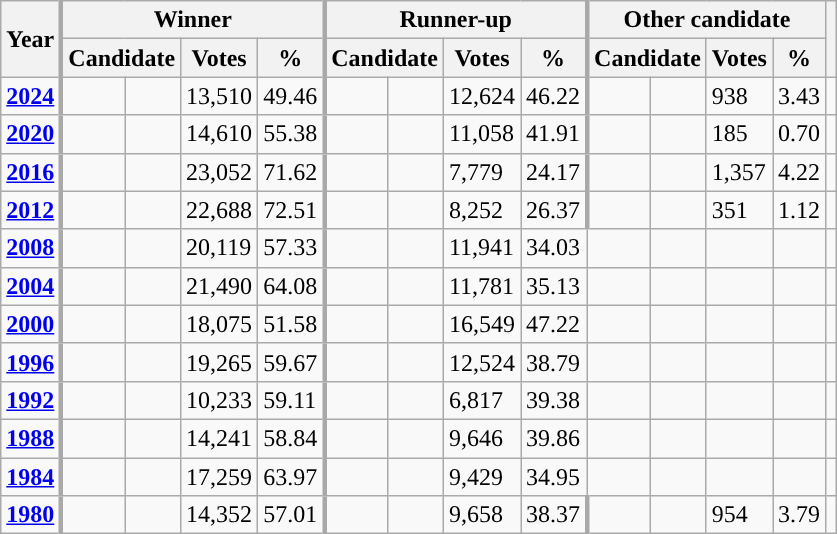<table class="wikitable sortable">
<tr>
<th rowspan="2" scope="col">Year</th>
<th colspan="4" scope="col" style="border-left:3px solid darkgray;">Winner</th>
<th colspan="4" scope="col" style="border-left:3px solid darkgray;">Runner-up</th>
<th colspan="4" scope="col" style="border-left:3px solid darkgray;">Other candidate</th>
<th rowspan="2" class="unsortable" scope="col"></th>
</tr>
<tr>
<th colspan="2" scope="col" style="border-left:3px solid darkgray;">Candidate</th>
<th data-sort-type="number" scope="col">Votes</th>
<th data-sort-type="number" scope="col">%</th>
<th colspan="2" scope="col" style="border-left:3px solid darkgray;">Candidate</th>
<th data-sort-type="number" scope="col">Votes</th>
<th data-sort-type="number" scope="col">%</th>
<th colspan="2" scope="col" style="border-left:3px solid darkgray;">Candidate</th>
<th data-sort-type="number" scope="col">Votes</th>
<th data-sort-type="number" scope="col">%</th>
</tr>
<tr>
<td><strong><a href='#'>2024</a></strong></td>
<td style="text-align:left; border-left:3px solid darkgray; background-color:"></td>
<td><strong></strong> </td>
<td>13,510</td>
<td>49.46</td>
<td style="text-align:left; border-left:3px solid darkgray; background-color:"></td>
<td> </td>
<td>12,624</td>
<td>46.22</td>
<td style="text-align:left; border-left:3px solid darkgray; background:"></td>
<td> </td>
<td>938</td>
<td>3.43</td>
<td></td>
</tr>
<tr>
<td><strong><a href='#'>2020</a></strong></td>
<td style="text-align:left; border-left:3px solid darkgray; background-color:"></td>
<td><strong></strong> </td>
<td>14,610</td>
<td>55.38</td>
<td style="text-align:left; border-left:3px solid darkgray; background-color:"></td>
<td> </td>
<td>11,058</td>
<td>41.91</td>
<td style="text-align:left; border-left:3px solid darkgray; background-color:"></td>
<td> </td>
<td>185</td>
<td>0.70</td>
<td></td>
</tr>
<tr>
<td><strong><a href='#'>2016</a></strong></td>
<td style="text-align:left; border-left:3px solid darkgray; background-color:"></td>
<td><strong></strong> </td>
<td>23,052</td>
<td>71.62</td>
<td style="text-align:left; border-left:3px solid darkgray; background-color:"></td>
<td> </td>
<td>7,779</td>
<td>24.17</td>
<td style="text-align:left; border-left:3px solid darkgray; background-color:"></td>
<td> </td>
<td>1,357</td>
<td>4.22</td>
<td></td>
</tr>
<tr>
<td><strong><a href='#'>2012</a></strong></td>
<td style="text-align:left; border-left:3px solid darkgray; background-color:"></td>
<td><strong></strong> </td>
<td>22,688</td>
<td>72.51</td>
<td style="text-align:left; border-left:3px solid darkgray; background-color:"></td>
<td> </td>
<td>8,252</td>
<td>26.37</td>
<td style="text-align:left; border-left:3px solid darkgray; background-color:"></td>
<td> </td>
<td>351</td>
<td>1.12</td>
<td></td>
</tr>
<tr>
<td><strong><a href='#'>2008</a></strong></td>
<td style="text-align:left; border-left:3px solid darkgray; background-color:"></td>
<td><strong></strong> </td>
<td>20,119</td>
<td>57.33</td>
<td style="text-align:left; border-left:3px solid darkgray; background-color:"></td>
<td> </td>
<td>11,941</td>
<td>34.03</td>
<td></td>
<td></td>
<td></td>
<td></td>
<td></td>
</tr>
<tr>
<td><strong><a href='#'>2004</a></strong></td>
<td style="text-align:left; border-left:3px solid darkgray; background-color:"></td>
<td><strong></strong> </td>
<td>21,490</td>
<td>64.08</td>
<td style="text-align:left; border-left:3px solid darkgray; background-color:"></td>
<td> </td>
<td>11,781</td>
<td>35.13</td>
<td></td>
<td></td>
<td></td>
<td></td>
<td></td>
</tr>
<tr>
<td><strong><a href='#'>2000</a></strong></td>
<td style="text-align:left; border-left:3px solid darkgray; background-color:"></td>
<td><strong></strong> </td>
<td>18,075</td>
<td>51.58</td>
<td style="text-align:left; border-left:3px solid darkgray; background-color:"></td>
<td> </td>
<td>16,549</td>
<td>47.22</td>
<td></td>
<td></td>
<td></td>
<td></td>
<td></td>
</tr>
<tr>
<td><strong><a href='#'>1996</a></strong></td>
<td style="text-align:left; border-left:3px solid darkgray; background-color:"></td>
<td><strong></strong> </td>
<td>19,265</td>
<td>59.67</td>
<td style="text-align:left; border-left:3px solid darkgray; background-color:"></td>
<td> </td>
<td>12,524</td>
<td>38.79</td>
<td></td>
<td></td>
<td></td>
<td></td>
<td></td>
</tr>
<tr>
<td><strong><a href='#'>1992</a></strong></td>
<td style="text-align:left; border-left:3px solid darkgray; background-color:"></td>
<td><strong></strong> </td>
<td>10,233</td>
<td>59.11</td>
<td style="text-align:left; border-left:3px solid darkgray; background-color:"></td>
<td> </td>
<td>6,817</td>
<td>39.38</td>
<td></td>
<td></td>
<td></td>
<td></td>
<td></td>
</tr>
<tr>
<td><strong><a href='#'>1988</a></strong></td>
<td style="text-align:left; border-left:3px solid darkgray; background-color:"></td>
<td><strong></strong> </td>
<td>14,241</td>
<td>58.84</td>
<td style="text-align:left; border-left:3px solid darkgray; background-color:"></td>
<td> </td>
<td>9,646</td>
<td>39.86</td>
<td></td>
<td></td>
<td></td>
<td></td>
<td></td>
</tr>
<tr>
<td><strong><a href='#'>1984</a></strong></td>
<td style="text-align:left; border-left:3px solid darkgray; background-color:"></td>
<td><strong></strong> </td>
<td>17,259</td>
<td>63.97</td>
<td style="text-align:left; border-left:3px solid darkgray; background-color:"></td>
<td> </td>
<td>9,429</td>
<td>34.95</td>
<td></td>
<td></td>
<td></td>
<td></td>
<td></td>
</tr>
<tr>
<td><strong><a href='#'>1980</a></strong></td>
<td style="text-align:left; border-left:3px solid darkgray; background-color:"></td>
<td><strong></strong> </td>
<td>14,352</td>
<td>57.01</td>
<td style="text-align:left; border-left:3px solid darkgray; background-color:"></td>
<td> </td>
<td>9,658</td>
<td>38.37</td>
<td style="text-align:left; border-left:3px solid darkgray; background:"></td>
<td> </td>
<td>954</td>
<td>3.79</td>
<td></td>
</tr>
</table>
